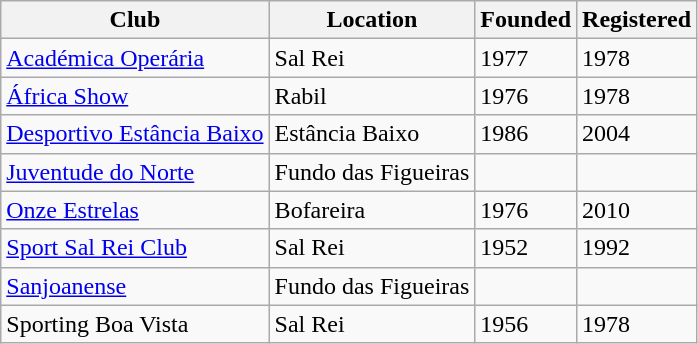<table class="wikitable sortable">
<tr>
<th>Club</th>
<th>Location</th>
<th>Founded</th>
<th>Registered</th>
</tr>
<tr>
<td><a href='#'>Académica Operária</a></td>
<td>Sal Rei</td>
<td>1977</td>
<td>1978</td>
</tr>
<tr>
<td><a href='#'>África Show</a></td>
<td>Rabil</td>
<td>1976</td>
<td>1978</td>
</tr>
<tr>
<td><a href='#'>Desportivo Estância Baixo</a></td>
<td>Estância Baixo</td>
<td>1986</td>
<td>2004</td>
</tr>
<tr>
<td><a href='#'>Juventude do Norte</a></td>
<td>Fundo das Figueiras</td>
<td></td>
<td></td>
</tr>
<tr>
<td><a href='#'>Onze Estrelas</a></td>
<td>Bofareira</td>
<td>1976</td>
<td>2010</td>
</tr>
<tr>
<td><a href='#'>Sport Sal Rei Club</a></td>
<td>Sal Rei</td>
<td>1952</td>
<td>1992</td>
</tr>
<tr>
<td><a href='#'>Sanjoanense</a></td>
<td>Fundo das Figueiras</td>
<td></td>
<td></td>
</tr>
<tr>
<td>Sporting Boa Vista</td>
<td>Sal Rei</td>
<td>1956</td>
<td>1978</td>
</tr>
</table>
